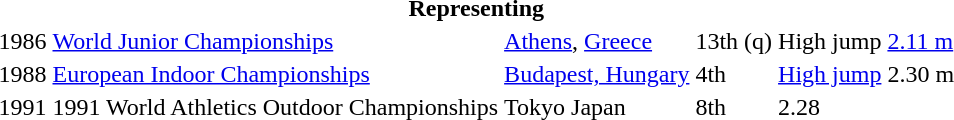<table>
<tr>
<th colspan="6">Representing </th>
</tr>
<tr>
<td>1986</td>
<td><a href='#'>World Junior Championships</a></td>
<td><a href='#'>Athens</a>, <a href='#'>Greece</a></td>
<td>13th (q)</td>
<td>High jump</td>
<td><a href='#'>2.11 m</a></td>
</tr>
<tr>
<td>1988</td>
<td><a href='#'>European Indoor Championships</a></td>
<td><a href='#'>Budapest, Hungary</a></td>
<td>4th</td>
<td><a href='#'>High jump</a></td>
<td>2.30 m </td>
</tr>
<tr>
<td>1991</td>
<td>1991 World Athletics Outdoor Championships</td>
<td>Tokyo Japan</td>
<td>8th</td>
<td>2.28</td>
</tr>
</table>
